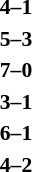<table style="font-size:90%; margin: 0 auto;">
<tr>
<td align="right"><strong></strong></td>
<td align="center"><strong>4–1</strong></td>
<td><strong></strong></td>
</tr>
<tr>
<td align="right"><strong></strong></td>
<td align="center"><strong>5–3</strong></td>
<td><strong></strong></td>
</tr>
<tr>
<td align="right"><strong></strong></td>
<td align="center"><strong>7–0</strong></td>
<td><strong></strong></td>
</tr>
<tr>
<td align="right"><strong></strong></td>
<td align="center"><strong>3–1</strong></td>
<td><strong></strong></td>
</tr>
<tr>
<td align="right"><strong></strong></td>
<td align="center"><strong>6–1</strong></td>
<td><strong></strong></td>
</tr>
<tr>
<td align="right"><strong></strong></td>
<td align="center"><strong>4–2</strong></td>
<td><strong></strong></td>
</tr>
</table>
